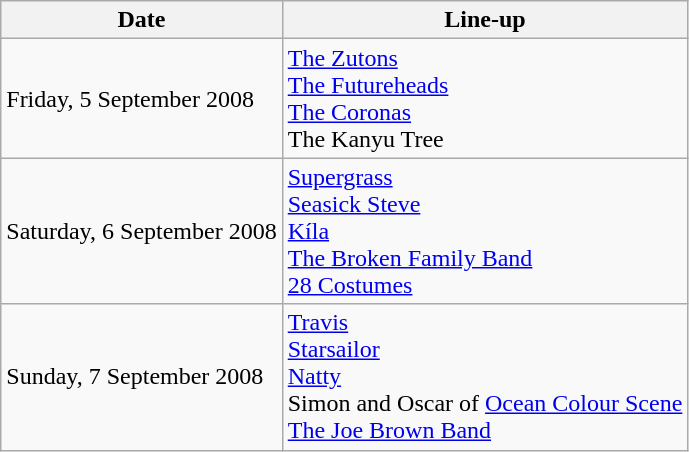<table class="wikitable">
<tr>
<th>Date</th>
<th>Line‑up</th>
</tr>
<tr>
<td>Friday, 5 September 2008</td>
<td><a href='#'>The Zutons</a><br><a href='#'>The Futureheads</a><br><a href='#'>The Coronas</a><br>The Kanyu Tree</td>
</tr>
<tr>
<td>Saturday, 6 September 2008</td>
<td><a href='#'>Supergrass</a><br><a href='#'>Seasick Steve</a><br><a href='#'>Kíla</a><br><a href='#'>The Broken Family Band</a><br><a href='#'>28 Costumes</a></td>
</tr>
<tr>
<td>Sunday, 7 September 2008</td>
<td><a href='#'>Travis</a><br><a href='#'>Starsailor</a><br><a href='#'>Natty</a><br>Simon and Oscar of <a href='#'>Ocean Colour Scene</a><br><a href='#'>The Joe Brown Band</a></td>
</tr>
</table>
